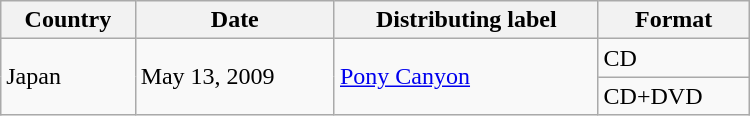<table class="wikitable" style="width:500px">
<tr>
<th>Country</th>
<th>Date</th>
<th>Distributing label</th>
<th>Format</th>
</tr>
<tr>
<td rowspan=2>Japan</td>
<td rowspan=2>May 13, 2009</td>
<td rowspan=2><a href='#'>Pony Canyon</a></td>
<td>CD</td>
</tr>
<tr>
<td>CD+DVD</td>
</tr>
</table>
